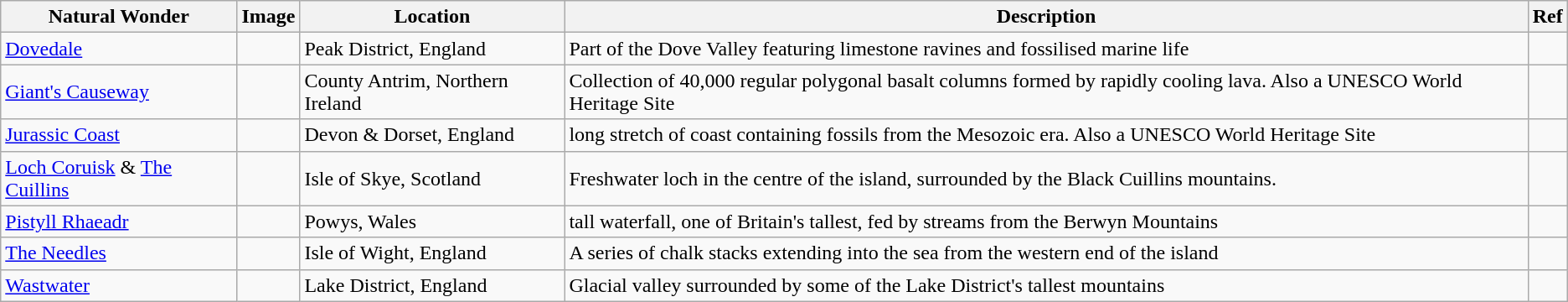<table class="wikitable">
<tr>
<th>Natural Wonder</th>
<th>Image</th>
<th>Location</th>
<th>Description</th>
<th>Ref</th>
</tr>
<tr>
<td><a href='#'>Dovedale</a></td>
<td></td>
<td>Peak District, England</td>
<td>Part of the Dove Valley featuring limestone ravines and fossilised marine life</td>
<td></td>
</tr>
<tr>
<td><a href='#'>Giant's Causeway</a></td>
<td></td>
<td>County Antrim, Northern Ireland</td>
<td>Collection of 40,000 regular polygonal basalt columns formed by rapidly cooling lava. Also a UNESCO World Heritage Site</td>
<td></td>
</tr>
<tr>
<td><a href='#'>Jurassic Coast</a></td>
<td></td>
<td>Devon & Dorset, England</td>
<td> long stretch of coast containing fossils from the Mesozoic era.  Also a UNESCO World Heritage Site</td>
<td></td>
</tr>
<tr>
<td><a href='#'>Loch Coruisk</a> & <a href='#'>The Cuillins</a></td>
<td></td>
<td>Isle of Skye, Scotland</td>
<td>Freshwater loch in the centre of the island, surrounded by the Black Cuillins mountains.</td>
<td></td>
</tr>
<tr>
<td><a href='#'>Pistyll Rhaeadr</a></td>
<td></td>
<td>Powys, Wales</td>
<td> tall waterfall, one of Britain's tallest, fed by streams from the Berwyn Mountains</td>
<td></td>
</tr>
<tr>
<td><a href='#'>The Needles</a></td>
<td></td>
<td>Isle of Wight, England</td>
<td>A series of chalk stacks extending into the sea from the western end of the island</td>
<td></td>
</tr>
<tr>
<td><a href='#'>Wastwater</a></td>
<td></td>
<td>Lake District, England</td>
<td>Glacial valley surrounded by some of the Lake District's tallest mountains</td>
<td></td>
</tr>
</table>
